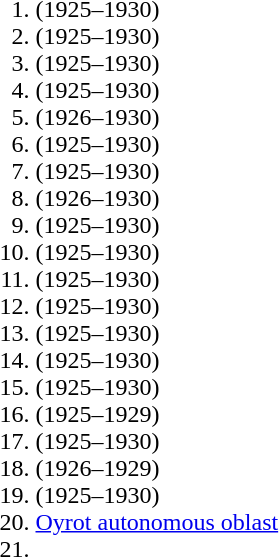<table>
<tr>
<td valign="top"><br><ol><li> (1925–1930)</li><li> (1925–1930)</li><li> (1925–1930)</li><li> (1925–1930)</li><li> (1926–1930)</li><li> (1925–1930)</li><li> (1925–1930)</li><li> (1926–1930)</li><li> (1925–1930)</li><li> (1925–1930)</li><li> (1925–1930)</li><li> (1925–1930)</li><li> (1925–1930)</li><li> (1925–1930)</li><li> (1925–1930)</li><li> (1925–1929)</li><li> (1925–1930)</li><li> (1926–1929)</li><li> (1925–1930)</li><li><a href='#'>Oyrot autonomous oblast</a></li><li></li></ol></td>
</tr>
</table>
